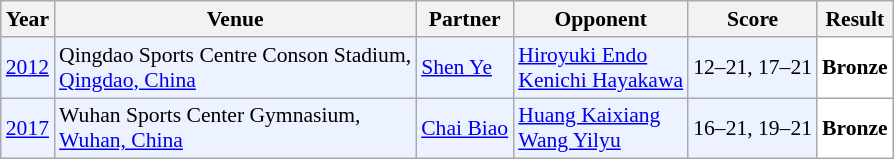<table class="sortable wikitable" style="font-size: 90%;">
<tr>
<th>Year</th>
<th>Venue</th>
<th>Partner</th>
<th>Opponent</th>
<th>Score</th>
<th>Result</th>
</tr>
<tr style="background:#ECF2FF">
<td align="center"><a href='#'>2012</a></td>
<td align="left">Qingdao Sports Centre Conson Stadium,<br><a href='#'>Qingdao, China</a></td>
<td align="left"> <a href='#'>Shen Ye</a></td>
<td align="left"> <a href='#'>Hiroyuki Endo</a> <br>  <a href='#'>Kenichi Hayakawa</a></td>
<td align="left">12–21, 17–21</td>
<td style="text-align:left; background:white"> <strong>Bronze</strong></td>
</tr>
<tr style="background:#ECF2FF">
<td align="center"><a href='#'>2017</a></td>
<td align="left">Wuhan Sports Center Gymnasium,<br><a href='#'>Wuhan, China</a></td>
<td align="left"> <a href='#'>Chai Biao</a></td>
<td align="left"> <a href='#'>Huang Kaixiang</a> <br>  <a href='#'>Wang Yilyu</a></td>
<td align="left">16–21, 19–21</td>
<td style="text-align:left; background:white"> <strong>Bronze</strong></td>
</tr>
</table>
